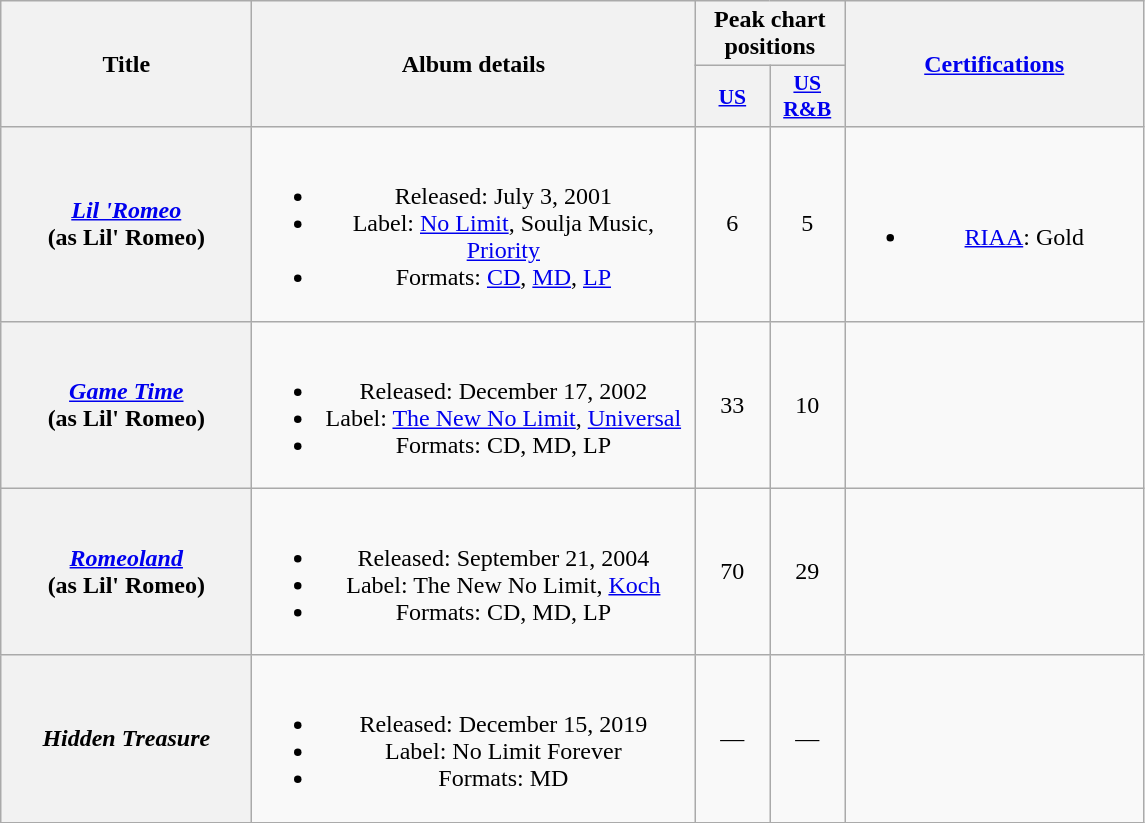<table class="wikitable plainrowheaders" style="text-align:center;">
<tr>
<th scope="col" rowspan="2" style="width:10em;">Title</th>
<th scope="col" rowspan="2" style="width:18em;">Album details</th>
<th scope="col" colspan="2">Peak chart positions</th>
<th scope="col" rowspan="2" style="width:12em;"><a href='#'>Certifications</a></th>
</tr>
<tr>
<th style="width:3em;font-size:90%;"><a href='#'>US</a><br></th>
<th style="width:3em;font-size:90%;"><a href='#'>US R&B</a><br></th>
</tr>
<tr>
<th scope="row"><em><a href='#'>Lil 'Romeo</a></em> <br><span>(as Lil' Romeo)</span></th>
<td><br><ul><li>Released: July 3, 2001</li><li>Label: <a href='#'>No Limit</a>, Soulja Music, <a href='#'>Priority</a></li><li>Formats: <a href='#'>CD</a>, <a href='#'>MD</a>, <a href='#'>LP</a></li></ul></td>
<td>6</td>
<td>5</td>
<td><br><ul><li><a href='#'>RIAA</a>: Gold </li></ul></td>
</tr>
<tr>
<th scope="row"><em><a href='#'>Game Time</a></em> <br><span>(as Lil' Romeo)</span></th>
<td><br><ul><li>Released: December 17, 2002</li><li>Label: <a href='#'>The New No Limit</a>, <a href='#'>Universal</a></li><li>Formats: CD, MD, LP</li></ul></td>
<td>33</td>
<td>10</td>
<td></td>
</tr>
<tr>
<th scope="row"><em><a href='#'>Romeoland</a></em> <br><span>(as Lil' Romeo)</span></th>
<td><br><ul><li>Released: September 21, 2004</li><li>Label: The New No Limit, <a href='#'>Koch</a></li><li>Formats: CD, MD, LP</li></ul></td>
<td>70</td>
<td>29</td>
<td></td>
</tr>
<tr>
<th scope="row"><em>Hidden Treasure</em></th>
<td><br><ul><li>Released: December 15, 2019</li><li>Label: No Limit Forever</li><li>Formats: MD</li></ul></td>
<td>—</td>
<td>—</td>
<td></td>
</tr>
</table>
